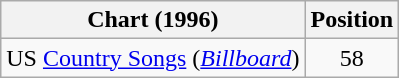<table class="wikitable sortable">
<tr>
<th scope="col">Chart (1996)</th>
<th scope="col">Position</th>
</tr>
<tr>
<td>US <a href='#'>Country Songs</a> (<em><a href='#'>Billboard</a></em>)</td>
<td align="center">58</td>
</tr>
</table>
